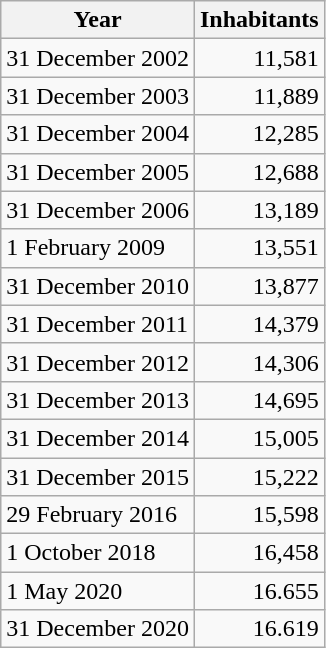<table class="wikitable">
<tr>
<th>Year</th>
<th>Inhabitants</th>
</tr>
<tr ---->
<td>31 December 2002</td>
<td align="right">11,581</td>
</tr>
<tr ---->
<td>31 December 2003</td>
<td align="right">11,889</td>
</tr>
<tr ---->
<td>31 December 2004</td>
<td align="right">12,285</td>
</tr>
<tr ---->
<td>31 December 2005</td>
<td align="right">12,688</td>
</tr>
<tr ---->
<td>31 December 2006</td>
<td align="right">13,189</td>
</tr>
<tr ---->
<td>1 February 2009</td>
<td align="right">13,551</td>
</tr>
<tr ---->
<td>31 December 2010</td>
<td align="right">13,877</td>
</tr>
<tr ---->
<td>31 December 2011</td>
<td align="right">14,379</td>
</tr>
<tr ---->
<td>31 December 2012</td>
<td align="right">14,306</td>
</tr>
<tr ---->
<td>31 December 2013</td>
<td align="right">14,695</td>
</tr>
<tr ---->
<td>31 December 2014</td>
<td align="right">15,005</td>
</tr>
<tr ---->
<td>31 December 2015</td>
<td align="right">15,222</td>
</tr>
<tr ---->
<td>29 February 2016</td>
<td align="right">15,598</td>
</tr>
<tr ---->
<td>1 October 2018</td>
<td align="right">16,458</td>
</tr>
<tr ---->
<td>1 May 2020</td>
<td align="right">16.655</td>
</tr>
<tr ---->
<td>31 December 2020</td>
<td align="right">16.619</td>
</tr>
</table>
